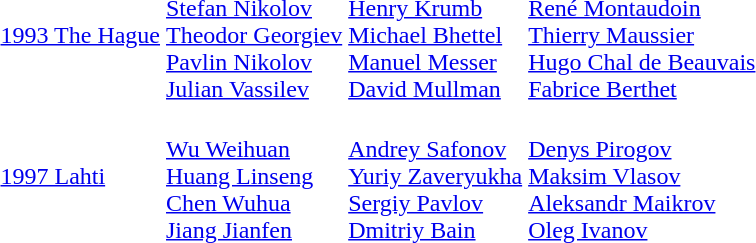<table>
<tr>
<td><a href='#'>1993 The Hague</a></td>
<td><br><a href='#'>Stefan Nikolov</a><br><a href='#'>Theodor Georgiev</a><br><a href='#'>Pavlin Nikolov</a><br><a href='#'>Julian Vassilev</a></td>
<td><br><a href='#'>Henry Krumb</a><br><a href='#'>Michael Bhettel</a><br><a href='#'>Manuel Messer</a><br><a href='#'>David Mullman</a></td>
<td><br><a href='#'>René Montaudoin</a><br><a href='#'>Thierry Maussier</a><br><a href='#'>Hugo Chal de Beauvais</a><br><a href='#'>Fabrice Berthet</a></td>
</tr>
<tr>
<td><a href='#'>1997 Lahti</a></td>
<td><br><a href='#'>Wu Weihuan</a><br><a href='#'>Huang Linseng</a><br><a href='#'>Chen Wuhua</a><br><a href='#'>Jiang Jianfen</a></td>
<td><br><a href='#'>Andrey Safonov</a><br><a href='#'>Yuriy Zaveryukha</a><br><a href='#'>Sergiy Pavlov</a><br><a href='#'>Dmitriy Bain</a></td>
<td><br><a href='#'>Denys Pirogov</a><br><a href='#'>Maksim Vlasov</a><br><a href='#'>Aleksandr Maikrov</a><br><a href='#'>Oleg Ivanov</a></td>
</tr>
</table>
